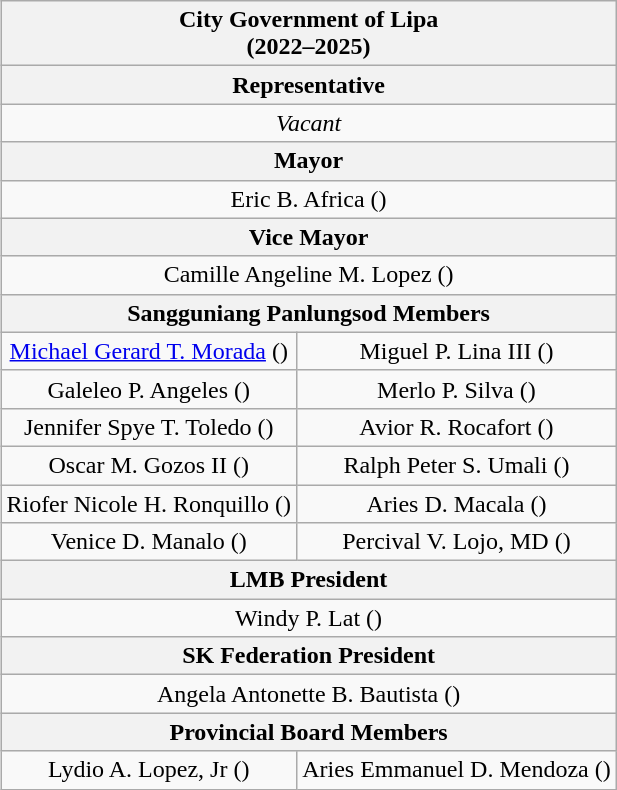<table class="wikitable" style="margin-left:1em; float:right; clear:right;">
<tr>
<th align="center" bgcolor="#0eac0" colspan="2">City Government of Lipa<br>(2022–2025)</th>
</tr>
<tr style="text-align:center;">
<th colspan=2 align="center">Representative</th>
</tr>
<tr style="text-align:center;">
<td colspan=2 align="center"><em>Vacant</em></td>
</tr>
<tr style="text-align:center;">
<th colspan=2 align="center">Mayor</th>
</tr>
<tr style="text-align:center;">
<td colspan=2 align="center">Eric B. Africa ()</td>
</tr>
<tr style="text-align:center;">
<th colspan=2 align="center">Vice Mayor</th>
</tr>
<tr style="text-align:center;">
<td colspan=2 align="center">Camille Angeline M. Lopez ()</td>
</tr>
<tr style="text-align:center;">
<th colspan=2 align="center">Sangguniang Panlungsod Members</th>
</tr>
<tr style="text-align:center;">
<td><a href='#'>Michael Gerard T. Morada</a> ()</td>
<td>Miguel P. Lina III ()</td>
</tr>
<tr style="text-align:center;">
<td>Galeleo P. Angeles ()</td>
<td>Merlo P. Silva ()</td>
</tr>
<tr style="text-align:center;">
<td>Jennifer Spye T. Toledo ()</td>
<td>Avior R. Rocafort ()</td>
</tr>
<tr style="text-align:center;">
<td>Oscar M. Gozos II ()</td>
<td>Ralph Peter S. Umali ()</td>
</tr>
<tr style="text-align:center;">
<td>Riofer Nicole H. Ronquillo ()</td>
<td>Aries D. Macala ()</td>
</tr>
<tr style="text-align:center;">
<td>Venice D. Manalo ()</td>
<td>Percival V. Lojo, MD ()</td>
</tr>
<tr style="text-align:center;">
<th colspan=2 align="center">LMB President</th>
</tr>
<tr style="text-align:center;">
<td colspan=2 align="center">Windy P. Lat ()</td>
</tr>
<tr style="text-align:center;">
<th colspan=2 align="center">SK Federation President</th>
</tr>
<tr style="text-align:center;">
<td colspan=2 align="center">Angela Antonette B. Bautista ()</td>
</tr>
<tr style="text-align:center;">
<th colspan=2 align="center">Provincial Board Members</th>
</tr>
<tr style="text-align:center;">
<td>Lydio A. Lopez, Jr ()</td>
<td>Aries Emmanuel D. Mendoza ()</td>
</tr>
</table>
